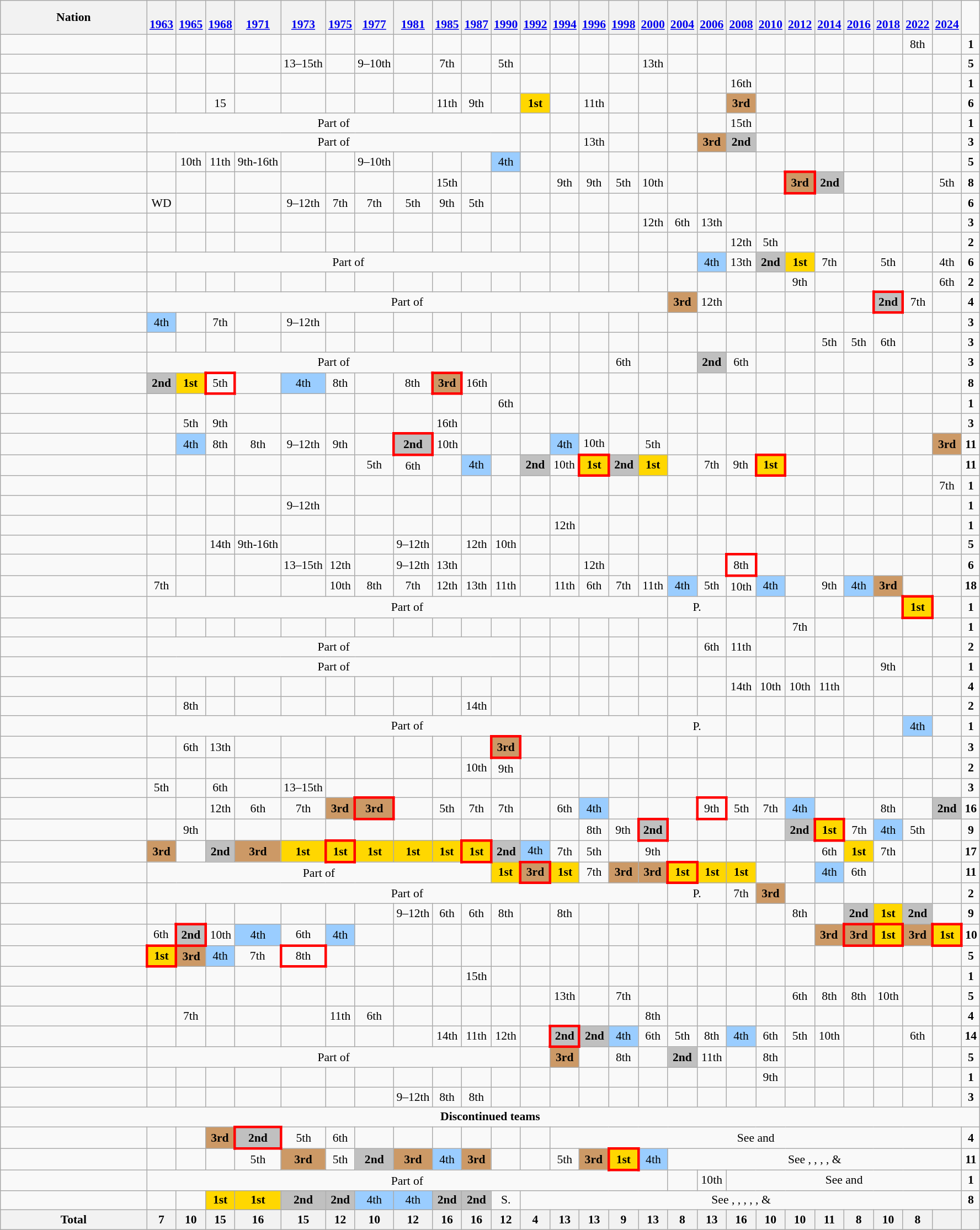<table class="wikitable" style="text-align:center; font-size:90%">
<tr>
<th width=170>Nation</th>
<th><br><a href='#'>1963</a></th>
<th><br><a href='#'>1965</a></th>
<th><br><a href='#'>1968</a></th>
<th><br><a href='#'>1971</a></th>
<th><br><a href='#'>1973</a></th>
<th><br><a href='#'>1975</a></th>
<th><br><a href='#'>1977</a></th>
<th><br><a href='#'>1981</a></th>
<th><br><a href='#'>1985</a></th>
<th><br><a href='#'>1987</a></th>
<th><br><a href='#'>1990</a></th>
<th><br><a href='#'>1992</a></th>
<th><br><a href='#'>1994</a></th>
<th><br><a href='#'>1996</a></th>
<th><br><a href='#'>1998</a></th>
<th><br><a href='#'>2000</a></th>
<th><br><a href='#'>2004</a></th>
<th><br><a href='#'>2006</a></th>
<th><br><a href='#'>2008</a></th>
<th><br><a href='#'>2010</a></th>
<th><br><a href='#'>2012</a></th>
<th><br><a href='#'>2014</a></th>
<th><br><a href='#'>2016</a></th>
<th><br><a href='#'>2018</a></th>
<th><br><a href='#'>2022</a></th>
<th><br><a href='#'>2024</a></th>
</tr>
<tr>
<td align=left></td>
<td></td>
<td></td>
<td></td>
<td></td>
<td></td>
<td></td>
<td></td>
<td></td>
<td></td>
<td></td>
<td></td>
<td></td>
<td></td>
<td></td>
<td></td>
<td></td>
<td></td>
<td></td>
<td></td>
<td></td>
<td></td>
<td></td>
<td></td>
<td></td>
<td>8th</td>
<td></td>
<td><strong>1</strong></td>
</tr>
<tr>
<td align=left></td>
<td></td>
<td></td>
<td></td>
<td></td>
<td>13–15th</td>
<td></td>
<td>9–10th</td>
<td></td>
<td>7th</td>
<td></td>
<td>5th</td>
<td></td>
<td></td>
<td></td>
<td></td>
<td>13th</td>
<td></td>
<td></td>
<td></td>
<td></td>
<td></td>
<td></td>
<td></td>
<td></td>
<td></td>
<td></td>
<td><strong>5</strong></td>
</tr>
<tr>
<td align=left></td>
<td></td>
<td></td>
<td></td>
<td></td>
<td></td>
<td></td>
<td></td>
<td></td>
<td></td>
<td></td>
<td></td>
<td></td>
<td></td>
<td></td>
<td></td>
<td></td>
<td></td>
<td></td>
<td>16th</td>
<td></td>
<td></td>
<td></td>
<td></td>
<td></td>
<td></td>
<td></td>
<td><strong>1</strong></td>
</tr>
<tr>
<td align=left></td>
<td></td>
<td></td>
<td>15</td>
<td></td>
<td></td>
<td></td>
<td></td>
<td></td>
<td>11th</td>
<td>9th</td>
<td></td>
<td bgcolor=gold><strong>1st</strong></td>
<td></td>
<td>11th</td>
<td></td>
<td></td>
<td></td>
<td></td>
<td bgcolor=#cc9966><strong>3rd</strong></td>
<td></td>
<td></td>
<td></td>
<td></td>
<td></td>
<td></td>
<td></td>
<td><strong>6</strong></td>
</tr>
<tr>
<td align=left></td>
<td colspan=11>Part of </td>
<td></td>
<td></td>
<td></td>
<td></td>
<td></td>
<td></td>
<td></td>
<td>15th</td>
<td></td>
<td></td>
<td></td>
<td></td>
<td></td>
<td></td>
<td></td>
<td><strong>1</strong></td>
</tr>
<tr>
<td align=left></td>
<td colspan=11>Part of </td>
<td></td>
<td></td>
<td>13th</td>
<td></td>
<td></td>
<td></td>
<td bgcolor=#cc9966><strong>3rd</strong></td>
<td bgcolor=silver><strong>2nd</strong></td>
<td></td>
<td></td>
<td></td>
<td></td>
<td></td>
<td></td>
<td></td>
<td><strong>3</strong></td>
</tr>
<tr>
<td align=left></td>
<td></td>
<td>10th</td>
<td>11th</td>
<td>9th-16th</td>
<td></td>
<td></td>
<td>9–10th</td>
<td></td>
<td></td>
<td></td>
<td bgcolor=#9acdff>4th</td>
<td></td>
<td></td>
<td></td>
<td></td>
<td></td>
<td></td>
<td></td>
<td></td>
<td></td>
<td></td>
<td></td>
<td></td>
<td></td>
<td></td>
<td></td>
<td><strong>5</strong></td>
</tr>
<tr>
<td align=left></td>
<td></td>
<td></td>
<td></td>
<td></td>
<td></td>
<td></td>
<td></td>
<td></td>
<td>15th</td>
<td></td>
<td></td>
<td></td>
<td>9th</td>
<td>9th</td>
<td>5th</td>
<td>10th</td>
<td></td>
<td></td>
<td></td>
<td></td>
<td bgcolor=#cc9966 style="border:3px solid red"><strong>3rd</strong></td>
<td bgcolor=silver><strong>2nd</strong></td>
<td></td>
<td></td>
<td></td>
<td>5th</td>
<td><strong>8</strong></td>
</tr>
<tr>
<td align=left></td>
<td>WD</td>
<td></td>
<td></td>
<td></td>
<td>9–12th</td>
<td>7th</td>
<td>7th</td>
<td>5th</td>
<td>9th</td>
<td>5th</td>
<td></td>
<td></td>
<td></td>
<td></td>
<td></td>
<td></td>
<td></td>
<td></td>
<td></td>
<td></td>
<td></td>
<td></td>
<td></td>
<td></td>
<td></td>
<td></td>
<td><strong>6</strong></td>
</tr>
<tr>
<td align=left></td>
<td></td>
<td></td>
<td></td>
<td></td>
<td></td>
<td></td>
<td></td>
<td></td>
<td></td>
<td></td>
<td></td>
<td></td>
<td></td>
<td></td>
<td></td>
<td>12th</td>
<td>6th</td>
<td>13th</td>
<td></td>
<td></td>
<td></td>
<td></td>
<td></td>
<td></td>
<td></td>
<td></td>
<td><strong>3</strong></td>
</tr>
<tr>
<td align=left></td>
<td></td>
<td></td>
<td></td>
<td></td>
<td></td>
<td></td>
<td></td>
<td></td>
<td></td>
<td></td>
<td></td>
<td></td>
<td></td>
<td></td>
<td></td>
<td></td>
<td></td>
<td></td>
<td>12th</td>
<td>5th</td>
<td></td>
<td></td>
<td></td>
<td></td>
<td></td>
<td></td>
<td><strong>2</strong></td>
</tr>
<tr>
<td align=left></td>
<td colspan=12>Part of </td>
<td></td>
<td></td>
<td></td>
<td></td>
<td></td>
<td bgcolor=#9acdff>4th</td>
<td>13th</td>
<td bgcolor=silver><strong>2nd</strong></td>
<td bgcolor=gold><strong>1st</strong></td>
<td>7th</td>
<td></td>
<td>5th</td>
<td></td>
<td>4th</td>
<td><strong>6</strong></td>
</tr>
<tr>
<td align=left></td>
<td></td>
<td></td>
<td></td>
<td></td>
<td></td>
<td></td>
<td></td>
<td></td>
<td></td>
<td></td>
<td></td>
<td></td>
<td></td>
<td></td>
<td></td>
<td></td>
<td></td>
<td></td>
<td></td>
<td></td>
<td>9th</td>
<td></td>
<td></td>
<td></td>
<td></td>
<td>6th</td>
<td><strong>2</strong></td>
</tr>
<tr>
<td align=left></td>
<td colspan=16>Part of </td>
<td bgcolor=#cc9966><strong>3rd</strong></td>
<td>12th</td>
<td></td>
<td></td>
<td></td>
<td></td>
<td></td>
<td bgcolor=silver style="border:3px solid red"><strong>2nd</strong></td>
<td>7th</td>
<td></td>
<td><strong>4</strong></td>
</tr>
<tr>
<td align=left></td>
<td bgcolor=#9acdff>4th</td>
<td></td>
<td>7th</td>
<td></td>
<td>9–12th</td>
<td></td>
<td></td>
<td></td>
<td></td>
<td></td>
<td></td>
<td></td>
<td></td>
<td></td>
<td></td>
<td></td>
<td></td>
<td></td>
<td></td>
<td></td>
<td></td>
<td></td>
<td></td>
<td></td>
<td></td>
<td></td>
<td><strong>3</strong></td>
</tr>
<tr>
<td align=left></td>
<td></td>
<td></td>
<td></td>
<td></td>
<td></td>
<td></td>
<td></td>
<td></td>
<td></td>
<td></td>
<td></td>
<td></td>
<td></td>
<td></td>
<td></td>
<td></td>
<td></td>
<td></td>
<td></td>
<td></td>
<td></td>
<td>5th</td>
<td>5th</td>
<td>6th</td>
<td></td>
<td></td>
<td><strong>3</strong></td>
</tr>
<tr>
<td align=left></td>
<td colspan=11>Part of </td>
<td></td>
<td></td>
<td></td>
<td>6th</td>
<td></td>
<td></td>
<td bgcolor=silver><strong>2nd</strong></td>
<td>6th</td>
<td></td>
<td></td>
<td></td>
<td></td>
<td></td>
<td></td>
<td></td>
<td><strong>3</strong></td>
</tr>
<tr>
<td align=left></td>
<td bgcolor=silver><strong>2nd</strong></td>
<td bgcolor=gold><strong>1st</strong></td>
<td style="border:3px solid red">5th</td>
<td></td>
<td bgcolor=#9acdff>4th</td>
<td>8th</td>
<td></td>
<td>8th</td>
<td bgcolor=#cc9966 style="border:3px solid red"><strong>3rd</strong></td>
<td>16th</td>
<td></td>
<td></td>
<td></td>
<td></td>
<td></td>
<td></td>
<td></td>
<td></td>
<td></td>
<td></td>
<td></td>
<td></td>
<td></td>
<td></td>
<td></td>
<td></td>
<td><strong>8</strong></td>
</tr>
<tr>
<td align=left></td>
<td></td>
<td></td>
<td></td>
<td></td>
<td></td>
<td></td>
<td></td>
<td></td>
<td></td>
<td></td>
<td>6th</td>
<td></td>
<td></td>
<td></td>
<td></td>
<td></td>
<td></td>
<td></td>
<td></td>
<td></td>
<td></td>
<td></td>
<td></td>
<td></td>
<td></td>
<td></td>
<td><strong>1</strong></td>
</tr>
<tr>
<td align=left></td>
<td></td>
<td>5th</td>
<td>9th</td>
<td></td>
<td></td>
<td></td>
<td></td>
<td></td>
<td>16th</td>
<td></td>
<td></td>
<td></td>
<td></td>
<td></td>
<td></td>
<td></td>
<td></td>
<td></td>
<td></td>
<td></td>
<td></td>
<td></td>
<td></td>
<td></td>
<td></td>
<td></td>
<td><strong>3</strong></td>
</tr>
<tr>
<td align=left></td>
<td></td>
<td bgcolor=#9acdff>4th</td>
<td>8th</td>
<td>8th</td>
<td>9–12th</td>
<td>9th</td>
<td></td>
<td bgcolor=silver style="border:3px solid red"><strong>2nd</strong></td>
<td>10th</td>
<td></td>
<td></td>
<td></td>
<td bgcolor=#9acdff>4th</td>
<td>10th</td>
<td></td>
<td>5th</td>
<td></td>
<td></td>
<td></td>
<td></td>
<td></td>
<td></td>
<td></td>
<td></td>
<td></td>
<td bgcolor=#cc9966><strong>3rd</strong></td>
<td><strong>11</strong></td>
</tr>
<tr>
<td align=left></td>
<td></td>
<td></td>
<td></td>
<td></td>
<td></td>
<td></td>
<td>5th</td>
<td>6th</td>
<td></td>
<td bgcolor=#9acdff>4th</td>
<td></td>
<td bgcolor=silver><strong>2nd</strong></td>
<td>10th</td>
<td bgcolor=gold style="border:3px solid red"><strong>1st</strong></td>
<td bgcolor=silver><strong>2nd</strong></td>
<td bgcolor=gold><strong>1st</strong></td>
<td></td>
<td>7th</td>
<td>9th</td>
<td bgcolor=gold style="border:3px solid red"><strong>1st</strong></td>
<td></td>
<td></td>
<td></td>
<td></td>
<td></td>
<td></td>
<td><strong>11</strong></td>
</tr>
<tr>
<td align=left></td>
<td></td>
<td></td>
<td></td>
<td></td>
<td></td>
<td></td>
<td></td>
<td></td>
<td></td>
<td></td>
<td></td>
<td></td>
<td></td>
<td></td>
<td></td>
<td></td>
<td></td>
<td></td>
<td></td>
<td></td>
<td></td>
<td></td>
<td></td>
<td></td>
<td></td>
<td>7th</td>
<td><strong>1</strong></td>
</tr>
<tr>
<td align=left></td>
<td></td>
<td></td>
<td></td>
<td></td>
<td>9–12th</td>
<td></td>
<td></td>
<td></td>
<td></td>
<td></td>
<td></td>
<td></td>
<td></td>
<td></td>
<td></td>
<td></td>
<td></td>
<td></td>
<td></td>
<td></td>
<td></td>
<td></td>
<td></td>
<td></td>
<td></td>
<td></td>
<td><strong>1</strong></td>
</tr>
<tr>
<td align=left></td>
<td></td>
<td></td>
<td></td>
<td></td>
<td></td>
<td></td>
<td></td>
<td></td>
<td></td>
<td></td>
<td></td>
<td></td>
<td>12th</td>
<td></td>
<td></td>
<td></td>
<td></td>
<td></td>
<td></td>
<td></td>
<td></td>
<td></td>
<td></td>
<td></td>
<td></td>
<td></td>
<td><strong>1</strong></td>
</tr>
<tr>
<td align=left></td>
<td></td>
<td></td>
<td>14th</td>
<td>9th-16th</td>
<td></td>
<td></td>
<td></td>
<td>9–12th</td>
<td></td>
<td>12th</td>
<td>10th</td>
<td></td>
<td></td>
<td></td>
<td></td>
<td></td>
<td></td>
<td></td>
<td></td>
<td></td>
<td></td>
<td></td>
<td></td>
<td></td>
<td></td>
<td></td>
<td><strong>5</strong></td>
</tr>
<tr>
<td align=left></td>
<td></td>
<td></td>
<td></td>
<td></td>
<td>13–15th</td>
<td>12th</td>
<td></td>
<td>9–12th</td>
<td>13th</td>
<td></td>
<td></td>
<td></td>
<td></td>
<td>12th</td>
<td></td>
<td></td>
<td></td>
<td></td>
<td style="border:3px solid red">8th</td>
<td></td>
<td></td>
<td></td>
<td></td>
<td></td>
<td></td>
<td></td>
<td><strong>6</strong></td>
</tr>
<tr>
<td align=left></td>
<td>7th</td>
<td></td>
<td></td>
<td></td>
<td></td>
<td>10th</td>
<td>8th</td>
<td>7th</td>
<td>12th</td>
<td>13th</td>
<td>11th</td>
<td></td>
<td>11th</td>
<td>6th</td>
<td>7th</td>
<td>11th</td>
<td bgcolor=#9acdff>4th</td>
<td>5th</td>
<td>10th</td>
<td bgcolor=#9acdff>4th</td>
<td></td>
<td>9th</td>
<td bgcolor=#9acdff>4th</td>
<td bgcolor=#cc9966><strong>3rd</strong></td>
<td></td>
<td></td>
<td><strong>18</strong></td>
</tr>
<tr>
<td align=left></td>
<td colspan=16>Part of </td>
<td colspan=2>P. </td>
<td></td>
<td></td>
<td></td>
<td></td>
<td></td>
<td></td>
<td bgcolor=gold style="border:3px solid red"><strong>1st</strong></td>
<td></td>
<td><strong>1</strong></td>
</tr>
<tr>
<td align=left></td>
<td></td>
<td></td>
<td></td>
<td></td>
<td></td>
<td></td>
<td></td>
<td></td>
<td></td>
<td></td>
<td></td>
<td></td>
<td></td>
<td></td>
<td></td>
<td></td>
<td></td>
<td></td>
<td></td>
<td></td>
<td>7th</td>
<td></td>
<td></td>
<td></td>
<td></td>
<td></td>
<td><strong>1</strong></td>
</tr>
<tr>
<td align=left></td>
<td colspan=11>Part of </td>
<td></td>
<td></td>
<td></td>
<td></td>
<td></td>
<td></td>
<td>6th</td>
<td>11th</td>
<td></td>
<td></td>
<td></td>
<td></td>
<td></td>
<td></td>
<td></td>
<td><strong>2</strong></td>
</tr>
<tr>
<td align=left></td>
<td colspan=11>Part of </td>
<td></td>
<td></td>
<td></td>
<td></td>
<td></td>
<td></td>
<td></td>
<td></td>
<td></td>
<td></td>
<td></td>
<td></td>
<td>9th</td>
<td></td>
<td></td>
<td><strong>1</strong></td>
</tr>
<tr>
<td align=left></td>
<td></td>
<td></td>
<td></td>
<td></td>
<td></td>
<td></td>
<td></td>
<td></td>
<td></td>
<td></td>
<td></td>
<td></td>
<td></td>
<td></td>
<td></td>
<td></td>
<td></td>
<td></td>
<td>14th</td>
<td>10th</td>
<td>10th</td>
<td>11th</td>
<td></td>
<td></td>
<td></td>
<td></td>
<td><strong>4</strong></td>
</tr>
<tr>
<td align=left></td>
<td></td>
<td>8th</td>
<td></td>
<td></td>
<td></td>
<td></td>
<td></td>
<td></td>
<td></td>
<td>14th</td>
<td></td>
<td></td>
<td></td>
<td></td>
<td></td>
<td></td>
<td></td>
<td></td>
<td></td>
<td></td>
<td></td>
<td></td>
<td></td>
<td></td>
<td></td>
<td></td>
<td><strong>2</strong></td>
</tr>
<tr>
<td align=left></td>
<td colspan=16>Part of </td>
<td colspan=2>P. </td>
<td></td>
<td></td>
<td></td>
<td></td>
<td></td>
<td></td>
<td bgcolor=#9acdff>4th</td>
<td></td>
<td><strong>1</strong></td>
</tr>
<tr>
<td align=left></td>
<td></td>
<td>6th</td>
<td>13th</td>
<td></td>
<td></td>
<td></td>
<td></td>
<td></td>
<td></td>
<td></td>
<td bgcolor=#cc9966 style="border:3px solid red"><strong>3rd</strong></td>
<td></td>
<td></td>
<td></td>
<td></td>
<td></td>
<td></td>
<td></td>
<td></td>
<td></td>
<td></td>
<td></td>
<td></td>
<td></td>
<td></td>
<td></td>
<td><strong>3</strong></td>
</tr>
<tr>
<td align=left></td>
<td></td>
<td></td>
<td></td>
<td></td>
<td></td>
<td></td>
<td></td>
<td></td>
<td></td>
<td>10th</td>
<td>9th</td>
<td></td>
<td></td>
<td></td>
<td></td>
<td></td>
<td></td>
<td></td>
<td></td>
<td></td>
<td></td>
<td></td>
<td></td>
<td></td>
<td></td>
<td></td>
<td><strong>2</strong></td>
</tr>
<tr>
<td align=left></td>
<td>5th</td>
<td></td>
<td>6th</td>
<td></td>
<td>13–15th</td>
<td></td>
<td></td>
<td></td>
<td></td>
<td></td>
<td></td>
<td></td>
<td></td>
<td></td>
<td></td>
<td></td>
<td></td>
<td></td>
<td></td>
<td></td>
<td></td>
<td></td>
<td></td>
<td></td>
<td></td>
<td></td>
<td><strong>3</strong></td>
</tr>
<tr>
<td align=left></td>
<td></td>
<td></td>
<td>12th</td>
<td>6th</td>
<td>7th</td>
<td bgcolor=#cc9966><strong>3rd</strong></td>
<td bgcolor=#cc9966 style="border:3px solid red"><strong>3rd</strong></td>
<td></td>
<td>5th</td>
<td>7th</td>
<td>7th</td>
<td></td>
<td>6th</td>
<td bgcolor=#9acdff>4th</td>
<td></td>
<td></td>
<td></td>
<td style="border:3px solid red">9th</td>
<td>5th</td>
<td>7th</td>
<td bgcolor=#9acdff>4th</td>
<td></td>
<td></td>
<td>8th</td>
<td></td>
<td bgcolor=silver><strong>2nd</strong></td>
<td><strong>16</strong></td>
</tr>
<tr>
<td align=left></td>
<td></td>
<td>9th</td>
<td></td>
<td></td>
<td></td>
<td></td>
<td></td>
<td></td>
<td></td>
<td></td>
<td></td>
<td></td>
<td></td>
<td>8th</td>
<td>9th</td>
<td bgcolor=silver style="border:3px solid red"><strong>2nd</strong></td>
<td></td>
<td></td>
<td></td>
<td></td>
<td bgcolor=silver><strong>2nd</strong></td>
<td bgcolor=gold style="border:3px solid red"><strong>1st</strong></td>
<td>7th</td>
<td bgcolor=#9acdff>4th</td>
<td>5th</td>
<td></td>
<td><strong>9</strong></td>
</tr>
<tr>
<td align=left></td>
<td bgcolor=#cc9966><strong>3rd</strong></td>
<td></td>
<td bgcolor=silver><strong>2nd</strong></td>
<td bgcolor=#cc9966><strong>3rd</strong></td>
<td bgcolor=gold><strong>1st</strong></td>
<td bgcolor=gold style="border:3px solid red"><strong>1st</strong></td>
<td bgcolor=gold><strong>1st</strong></td>
<td bgcolor=gold><strong>1st</strong></td>
<td bgcolor=gold><strong>1st</strong></td>
<td bgcolor=gold style="border:3px solid red"><strong>1st</strong></td>
<td bgcolor=silver><strong>2nd</strong></td>
<td bgcolor=#9acdff>4th</td>
<td>7th</td>
<td>5th</td>
<td></td>
<td>9th</td>
<td></td>
<td></td>
<td></td>
<td></td>
<td></td>
<td>6th</td>
<td bgcolor=gold><strong>1st</strong></td>
<td>7th</td>
<td></td>
<td></td>
<td><strong>17</strong></td>
</tr>
<tr>
<td align=left></td>
<td colspan=10>Part of </td>
<td bgcolor=gold><strong>1st</strong></td>
<td bgcolor=#cc9966 style="border:3px solid red"><strong>3rd</strong></td>
<td bgcolor=gold><strong>1st</strong></td>
<td>7th</td>
<td bgcolor=#cc9966><strong>3rd</strong></td>
<td bgcolor=#cc9966><strong>3rd</strong></td>
<td bgcolor=gold style="border:3px solid red"><strong>1st</strong></td>
<td bgcolor=gold><strong>1st</strong></td>
<td bgcolor=gold><strong>1st</strong></td>
<td></td>
<td></td>
<td bgcolor=#9acdff>4th</td>
<td>6th</td>
<td></td>
<td></td>
<td></td>
<td><strong>11</strong></td>
</tr>
<tr>
<td align=left></td>
<td colspan=16>Part of </td>
<td colspan=2>P. </td>
<td>7th</td>
<td bgcolor=#cc9966><strong>3rd</strong></td>
<td></td>
<td></td>
<td></td>
<td></td>
<td></td>
<td></td>
<td><strong>2</strong></td>
</tr>
<tr>
<td align=left></td>
<td></td>
<td></td>
<td></td>
<td></td>
<td></td>
<td></td>
<td></td>
<td>9–12th</td>
<td>6th</td>
<td>6th</td>
<td>8th</td>
<td></td>
<td>8th</td>
<td></td>
<td></td>
<td></td>
<td></td>
<td></td>
<td></td>
<td></td>
<td>8th</td>
<td></td>
<td bgcolor=silver><strong>2nd</strong></td>
<td bgcolor=gold><strong>1st</strong></td>
<td bgcolor=silver><strong>2nd</strong></td>
<td></td>
<td><strong>9</strong></td>
</tr>
<tr>
<td align=left></td>
<td>6th</td>
<td bgcolor=silver style="border:3px solid red"><strong>2nd</strong></td>
<td>10th</td>
<td bgcolor=#9acdff>4th</td>
<td>6th</td>
<td bgcolor=#9acdff>4th</td>
<td></td>
<td></td>
<td></td>
<td></td>
<td></td>
<td></td>
<td></td>
<td></td>
<td></td>
<td></td>
<td></td>
<td></td>
<td></td>
<td></td>
<td></td>
<td bgcolor=#cc9966><strong>3rd</strong></td>
<td bgcolor=#cc9966 style="border:3px solid red"><strong>3rd</strong></td>
<td bgcolor=gold style="border:3px solid red"><strong>1st</strong></td>
<td bgcolor=#cc9966><strong>3rd</strong></td>
<td bgcolor=gold style="border:3px solid red"><strong>1st</strong></td>
<td><strong>10</strong></td>
</tr>
<tr>
<td align=left></td>
<td bgcolor=gold style="border:3px solid red"><strong>1st</strong></td>
<td bgcolor=#cc9966><strong>3rd</strong></td>
<td bgcolor=#9acdff>4th</td>
<td>7th</td>
<td style="border:3px solid red">8th</td>
<td></td>
<td></td>
<td></td>
<td></td>
<td></td>
<td></td>
<td></td>
<td></td>
<td></td>
<td></td>
<td></td>
<td></td>
<td></td>
<td></td>
<td></td>
<td></td>
<td></td>
<td></td>
<td></td>
<td></td>
<td></td>
<td><strong>5</strong></td>
</tr>
<tr>
<td align=left></td>
<td></td>
<td></td>
<td></td>
<td></td>
<td></td>
<td></td>
<td></td>
<td></td>
<td></td>
<td>15th</td>
<td></td>
<td></td>
<td></td>
<td></td>
<td></td>
<td></td>
<td></td>
<td></td>
<td></td>
<td></td>
<td></td>
<td></td>
<td></td>
<td></td>
<td></td>
<td></td>
<td><strong>1</strong></td>
</tr>
<tr>
<td align=left></td>
<td></td>
<td></td>
<td></td>
<td></td>
<td></td>
<td></td>
<td></td>
<td></td>
<td></td>
<td></td>
<td></td>
<td></td>
<td>13th</td>
<td></td>
<td>7th</td>
<td></td>
<td></td>
<td></td>
<td></td>
<td></td>
<td>6th</td>
<td>8th</td>
<td>8th</td>
<td>10th</td>
<td></td>
<td></td>
<td><strong>5</strong></td>
</tr>
<tr>
<td align=left></td>
<td></td>
<td>7th</td>
<td></td>
<td></td>
<td></td>
<td>11th</td>
<td>6th</td>
<td></td>
<td></td>
<td></td>
<td></td>
<td></td>
<td></td>
<td></td>
<td></td>
<td>8th</td>
<td></td>
<td></td>
<td></td>
<td></td>
<td></td>
<td></td>
<td></td>
<td></td>
<td></td>
<td></td>
<td><strong>4</strong></td>
</tr>
<tr>
<td align=left></td>
<td></td>
<td></td>
<td></td>
<td></td>
<td></td>
<td></td>
<td></td>
<td></td>
<td>14th</td>
<td>11th</td>
<td>12th</td>
<td></td>
<td bgcolor=silver style="border:3px solid red"><strong>2nd</strong></td>
<td bgcolor=silver><strong>2nd</strong></td>
<td bgcolor=#9acdff>4th</td>
<td>6th</td>
<td>5th</td>
<td>8th</td>
<td bgcolor=#9acdff>4th</td>
<td>6th</td>
<td>5th</td>
<td>10th</td>
<td></td>
<td></td>
<td>6th</td>
<td></td>
<td><strong>14</strong></td>
</tr>
<tr>
<td align=left></td>
<td colspan=11>Part of </td>
<td></td>
<td bgcolor=#cc9966><strong>3rd</strong></td>
<td></td>
<td>8th</td>
<td></td>
<td bgcolor=silver><strong>2nd</strong></td>
<td>11th</td>
<td></td>
<td>8th</td>
<td></td>
<td></td>
<td></td>
<td></td>
<td></td>
<td></td>
<td><strong>5</strong></td>
</tr>
<tr>
<td align=left></td>
<td></td>
<td></td>
<td></td>
<td></td>
<td></td>
<td></td>
<td></td>
<td></td>
<td></td>
<td></td>
<td></td>
<td></td>
<td></td>
<td></td>
<td></td>
<td></td>
<td></td>
<td></td>
<td></td>
<td>9th</td>
<td></td>
<td></td>
<td></td>
<td></td>
<td></td>
<td></td>
<td><strong>1</strong></td>
</tr>
<tr>
<td align=left></td>
<td></td>
<td></td>
<td></td>
<td></td>
<td></td>
<td></td>
<td></td>
<td>9–12th</td>
<td>8th</td>
<td>8th</td>
<td></td>
<td></td>
<td></td>
<td></td>
<td></td>
<td></td>
<td></td>
<td></td>
<td></td>
<td></td>
<td></td>
<td></td>
<td></td>
<td></td>
<td></td>
<td></td>
<td><strong>3</strong></td>
</tr>
<tr>
<td align="center" colspan=30><strong>Discontinued teams</strong></td>
</tr>
<tr>
<td align=left></td>
<td></td>
<td></td>
<td bgcolor=#cc9966><strong>3rd</strong></td>
<td bgcolor=silver style="border:3px solid red"><strong>2nd</strong></td>
<td>5th</td>
<td>6th</td>
<td></td>
<td></td>
<td></td>
<td></td>
<td></td>
<td></td>
<td colspan=14>See   and </td>
<td><strong>4</strong></td>
</tr>
<tr>
<td align=left></td>
<td></td>
<td></td>
<td></td>
<td>5th</td>
<td bgcolor=#cc9966><strong>3rd</strong></td>
<td>5th</td>
<td bgcolor=silver><strong>2nd</strong></td>
<td bgcolor=#cc9966><strong>3rd</strong></td>
<td bgcolor=#9acdff>4th</td>
<td bgcolor=#cc9966><strong>3rd</strong></td>
<td></td>
<td></td>
<td>5th</td>
<td bgcolor=#cc9966><strong>3rd</strong></td>
<td bgcolor=gold style="border:3px solid red"><strong>1st</strong></td>
<td bgcolor=#9acdff>4th</td>
<td colspan=10>See , , , ,  & </td>
<td><strong>11</strong></td>
</tr>
<tr>
<td align=left></td>
<td colspan=16>Part of </td>
<td></td>
<td>10th</td>
<td colspan=8>See  and </td>
<td><strong>1</strong></td>
</tr>
<tr>
<td align=left></td>
<td></td>
<td></td>
<td bgcolor=gold><strong>1st</strong></td>
<td bgcolor=gold><strong>1st</strong></td>
<td bgcolor=silver><strong>2nd</strong></td>
<td bgcolor=silver><strong>2nd</strong></td>
<td bgcolor=#9acdff>4th</td>
<td bgcolor=#9acdff>4th</td>
<td bgcolor=silver><strong>2nd</strong></td>
<td bgcolor=silver><strong>2nd</strong></td>
<td>S. </td>
<td colspan=15>See , , , , ,  & </td>
<td><strong>8</strong></td>
</tr>
<tr>
<th>Total</th>
<th>7</th>
<th>10</th>
<th>15</th>
<th>16</th>
<th>15</th>
<th>12</th>
<th>10</th>
<th>12</th>
<th>16</th>
<th>16</th>
<th>12</th>
<th>4</th>
<th>13</th>
<th>13</th>
<th>9</th>
<th>13</th>
<th>8</th>
<th>13</th>
<th>16</th>
<th>10</th>
<th>10</th>
<th>11</th>
<th>8</th>
<th>10</th>
<th>8</th>
<th></th>
<th></th>
</tr>
</table>
